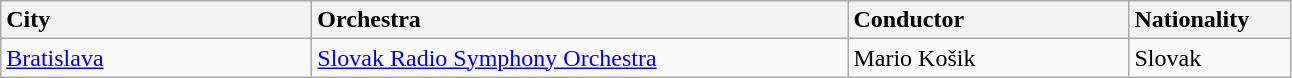<table class="wikitable">
<tr>
<td style="width: 200px; background: #f2f2f2"><strong>City</strong></td>
<td style="width: 350px; background: #f2f2f2"><strong>Orchestra</strong></td>
<td style="width: 180px; background: #f2f2f2"><strong>Conductor</strong></td>
<td style="width: 100px; background: #f2f2f2"><strong>Nationality</strong></td>
</tr>
<tr>
<td><a href='#'>Bratislava</a></td>
<td><a href='#'>Slovak Radio Symphony Orchestra</a></td>
<td>Mario Košik</td>
<td>Slovak</td>
</tr>
</table>
